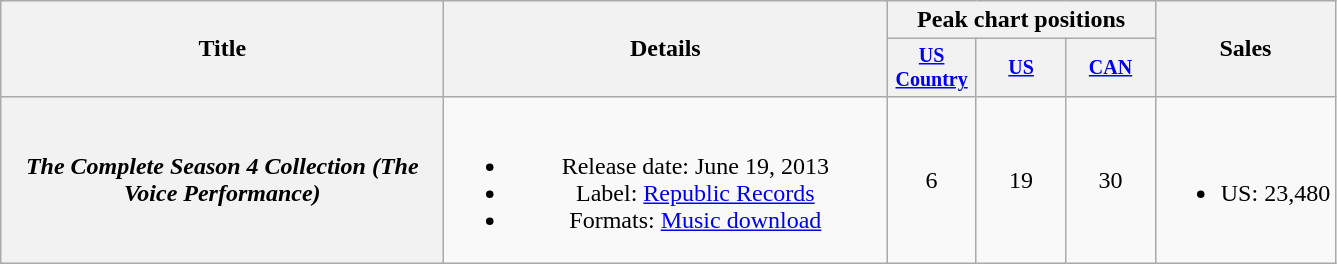<table class="wikitable plainrowheaders" style="text-align:center;">
<tr>
<th rowspan="2" style="width:18em;">Title</th>
<th rowspan="2" style="width:18em;">Details</th>
<th colspan="3">Peak chart positions</th>
<th rowspan="2">Sales</th>
</tr>
<tr style="font-size:smaller;">
<th style="width:4em;"><a href='#'>US Country</a><br></th>
<th style="width:4em;"><a href='#'>US</a><br></th>
<th style="width:4em;"><a href='#'>CAN</a></th>
</tr>
<tr>
<th scope="row"><em>The Complete Season 4 Collection (The Voice Performance)</em></th>
<td><br><ul><li>Release date: June 19, 2013</li><li>Label: <a href='#'>Republic Records</a></li><li>Formats: <a href='#'>Music download</a></li></ul></td>
<td>6</td>
<td>19</td>
<td>30</td>
<td><br><ul><li>US: 23,480</li></ul></td>
</tr>
</table>
